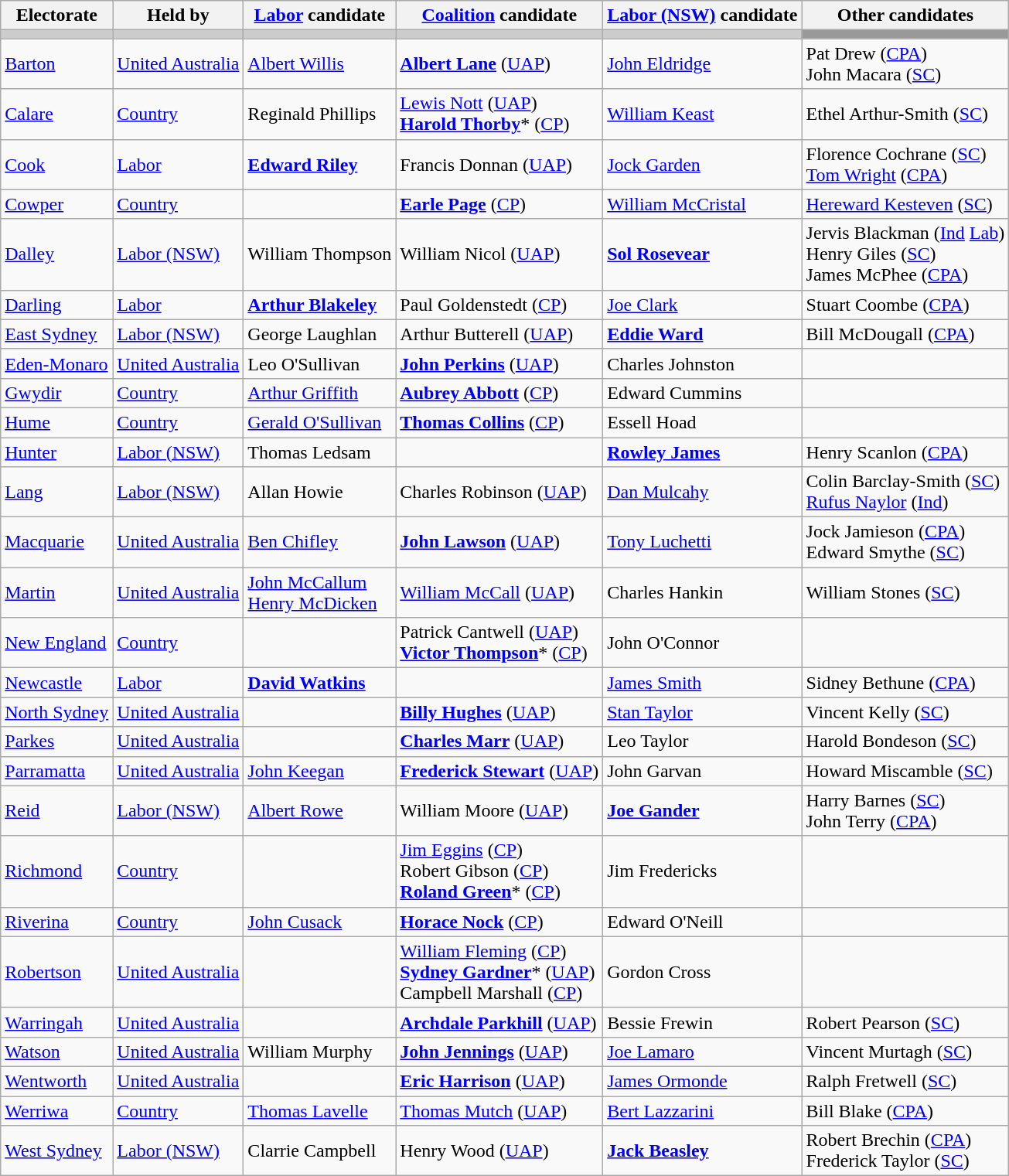<table class="wikitable">
<tr>
<th>Electorate</th>
<th>Held by</th>
<th><a href='#'>Labor</a> candidate</th>
<th><a href='#'>Coalition</a> candidate</th>
<th><a href='#'>Labor (NSW)</a> candidate</th>
<th>Other candidates</th>
</tr>
<tr bgcolor="#cccccc">
<td></td>
<td></td>
<td></td>
<td></td>
<td></td>
<td bgcolor="#999999"></td>
</tr>
<tr>
<td><a href='#'>Barton</a></td>
<td><a href='#'>United Australia</a></td>
<td><a href='#'>Albert Willis</a></td>
<td><strong><a href='#'>Albert Lane</a></strong> (<a href='#'>UAP</a>)</td>
<td><a href='#'>John Eldridge</a></td>
<td>Pat Drew (<a href='#'>CPA</a>)<br>John Macara (<a href='#'>SC</a>)</td>
</tr>
<tr>
<td><a href='#'>Calare</a></td>
<td><a href='#'>Country</a></td>
<td>Reginald Phillips</td>
<td><a href='#'>Lewis Nott</a> (<a href='#'>UAP</a>)<br><strong><a href='#'>Harold Thorby</a></strong>* (<a href='#'>CP</a>)</td>
<td><a href='#'>William Keast</a></td>
<td>Ethel Arthur-Smith (<a href='#'>SC</a>)</td>
</tr>
<tr>
<td><a href='#'>Cook</a></td>
<td><a href='#'>Labor</a></td>
<td><strong><a href='#'>Edward Riley</a></strong></td>
<td>Francis Donnan (<a href='#'>UAP</a>)</td>
<td><a href='#'>Jock Garden</a></td>
<td>Florence Cochrane (<a href='#'>SC</a>)<br><a href='#'>Tom Wright</a> (<a href='#'>CPA</a>)</td>
</tr>
<tr>
<td><a href='#'>Cowper</a></td>
<td><a href='#'>Country</a></td>
<td></td>
<td><strong><a href='#'>Earle Page</a></strong> (<a href='#'>CP</a>)</td>
<td><a href='#'>William McCristal</a></td>
<td><a href='#'>Hereward Kesteven</a> (<a href='#'>SC</a>)</td>
</tr>
<tr>
<td><a href='#'>Dalley</a></td>
<td><a href='#'>Labor (NSW)</a></td>
<td>William Thompson</td>
<td>William Nicol (<a href='#'>UAP</a>)</td>
<td><strong><a href='#'>Sol Rosevear</a></strong></td>
<td>Jervis Blackman (<a href='#'>Ind</a> <a href='#'>Lab</a>)<br>Henry Giles (<a href='#'>SC</a>)<br>James McPhee (<a href='#'>CPA</a>)</td>
</tr>
<tr>
<td><a href='#'>Darling</a></td>
<td><a href='#'>Labor</a></td>
<td><strong><a href='#'>Arthur Blakeley</a></strong></td>
<td>Paul Goldenstedt (<a href='#'>CP</a>)</td>
<td><a href='#'>Joe Clark</a></td>
<td>Stuart Coombe (<a href='#'>CPA</a>)</td>
</tr>
<tr>
<td><a href='#'>East Sydney</a></td>
<td><a href='#'>Labor (NSW)</a></td>
<td>George Laughlan</td>
<td>Arthur Butterell (<a href='#'>UAP</a>)</td>
<td><strong><a href='#'>Eddie Ward</a></strong></td>
<td>Bill McDougall (<a href='#'>CPA</a>)</td>
</tr>
<tr>
<td><a href='#'>Eden-Monaro</a></td>
<td><a href='#'>United Australia</a></td>
<td>Leo O'Sullivan</td>
<td><strong><a href='#'>John Perkins</a></strong> (<a href='#'>UAP</a>)</td>
<td>Charles Johnston</td>
<td></td>
</tr>
<tr>
<td><a href='#'>Gwydir</a></td>
<td><a href='#'>Country</a></td>
<td><a href='#'>Arthur Griffith</a></td>
<td><strong><a href='#'>Aubrey Abbott</a></strong> (<a href='#'>CP</a>)</td>
<td>Edward Cummins</td>
<td></td>
</tr>
<tr>
<td><a href='#'>Hume</a></td>
<td><a href='#'>Country</a></td>
<td><a href='#'>Gerald O'Sullivan</a></td>
<td><strong><a href='#'>Thomas Collins</a></strong> (<a href='#'>CP</a>)</td>
<td>Essell Hoad</td>
<td></td>
</tr>
<tr>
<td><a href='#'>Hunter</a></td>
<td><a href='#'>Labor (NSW)</a></td>
<td>Thomas Ledsam</td>
<td></td>
<td><strong><a href='#'>Rowley James</a></strong></td>
<td>Henry Scanlon (<a href='#'>CPA</a>)</td>
</tr>
<tr>
<td><a href='#'>Lang</a></td>
<td><a href='#'>Labor (NSW)</a></td>
<td>Allan Howie</td>
<td>Charles Robinson (<a href='#'>UAP</a>)</td>
<td><a href='#'>Dan Mulcahy</a></td>
<td>Colin Barclay-Smith (<a href='#'>SC</a>)<br><a href='#'>Rufus Naylor</a> (<a href='#'>Ind</a>)</td>
</tr>
<tr>
<td><a href='#'>Macquarie</a></td>
<td><a href='#'>United Australia</a></td>
<td><a href='#'>Ben Chifley</a></td>
<td><strong><a href='#'>John Lawson</a></strong> (<a href='#'>UAP</a>)</td>
<td><a href='#'>Tony Luchetti</a></td>
<td>Jock Jamieson (<a href='#'>CPA</a>)<br>Edward Smythe (<a href='#'>SC</a>)</td>
</tr>
<tr>
<td><a href='#'>Martin</a></td>
<td><a href='#'>United Australia</a></td>
<td><a href='#'>John McCallum</a><br><a href='#'>Henry McDicken</a></td>
<td><a href='#'>William McCall</a> (<a href='#'>UAP</a>)</td>
<td>Charles Hankin</td>
<td>William Stones (<a href='#'>SC</a>)</td>
</tr>
<tr>
<td><a href='#'>New England</a></td>
<td><a href='#'>Country</a></td>
<td></td>
<td>Patrick Cantwell (<a href='#'>UAP</a>)<br><strong><a href='#'>Victor Thompson</a></strong>* (<a href='#'>CP</a>)</td>
<td>John O'Connor</td>
<td></td>
</tr>
<tr>
<td><a href='#'>Newcastle</a></td>
<td><a href='#'>Labor</a></td>
<td><strong><a href='#'>David Watkins</a></strong></td>
<td></td>
<td><a href='#'>James Smith</a></td>
<td>Sidney Bethune (<a href='#'>CPA</a>)</td>
</tr>
<tr>
<td><a href='#'>North Sydney</a></td>
<td><a href='#'>United Australia</a></td>
<td></td>
<td><strong><a href='#'>Billy Hughes</a></strong> (<a href='#'>UAP</a>)</td>
<td><a href='#'>Stan Taylor</a></td>
<td>Vincent Kelly (<a href='#'>SC</a>)</td>
</tr>
<tr>
<td><a href='#'>Parkes</a></td>
<td><a href='#'>United Australia</a></td>
<td></td>
<td><strong><a href='#'>Charles Marr</a></strong> (<a href='#'>UAP</a>)</td>
<td>Leo Taylor</td>
<td>Harold Bondeson (<a href='#'>SC</a>)</td>
</tr>
<tr>
<td><a href='#'>Parramatta</a></td>
<td><a href='#'>United Australia</a></td>
<td><a href='#'>John Keegan</a></td>
<td><strong><a href='#'>Frederick Stewart</a></strong> (<a href='#'>UAP</a>)</td>
<td>John Garvan</td>
<td>Howard Miscamble (<a href='#'>SC</a>)</td>
</tr>
<tr>
<td><a href='#'>Reid</a></td>
<td><a href='#'>Labor (NSW)</a></td>
<td><a href='#'>Albert Rowe</a></td>
<td>William Moore (<a href='#'>UAP</a>)</td>
<td><strong><a href='#'>Joe Gander</a></strong></td>
<td>Harry Barnes (<a href='#'>SC</a>)<br>John Terry (<a href='#'>CPA</a>)</td>
</tr>
<tr>
<td><a href='#'>Richmond</a></td>
<td><a href='#'>Country</a></td>
<td></td>
<td><a href='#'>Jim Eggins</a> (<a href='#'>CP</a>)<br>Robert Gibson (<a href='#'>CP</a>)<br><strong><a href='#'>Roland Green</a></strong>* (<a href='#'>CP</a>)</td>
<td>Jim Fredericks</td>
<td></td>
</tr>
<tr>
<td><a href='#'>Riverina</a></td>
<td><a href='#'>Country</a></td>
<td><a href='#'>John Cusack</a></td>
<td><strong><a href='#'>Horace Nock</a></strong> (<a href='#'>CP</a>)</td>
<td>Edward O'Neill</td>
<td></td>
</tr>
<tr>
<td><a href='#'>Robertson</a></td>
<td><a href='#'>United Australia</a></td>
<td></td>
<td><a href='#'>William Fleming</a> (<a href='#'>CP</a>)<br><strong><a href='#'>Sydney Gardner</a></strong>* (<a href='#'>UAP</a>)<br>Campbell Marshall (<a href='#'>CP</a>)</td>
<td>Gordon Cross</td>
<td></td>
</tr>
<tr>
<td><a href='#'>Warringah</a></td>
<td><a href='#'>United Australia</a></td>
<td></td>
<td><strong><a href='#'>Archdale Parkhill</a></strong> (<a href='#'>UAP</a>)</td>
<td>Bessie Frewin</td>
<td>Robert Pearson (<a href='#'>SC</a>)</td>
</tr>
<tr>
<td><a href='#'>Watson</a></td>
<td><a href='#'>United Australia</a></td>
<td>William Murphy</td>
<td><strong><a href='#'>John Jennings</a></strong> (<a href='#'>UAP</a>)</td>
<td><a href='#'>Joe Lamaro</a></td>
<td>Vincent Murtagh (<a href='#'>SC</a>)</td>
</tr>
<tr>
<td><a href='#'>Wentworth</a></td>
<td><a href='#'>United Australia</a></td>
<td></td>
<td><strong><a href='#'>Eric Harrison</a></strong> (<a href='#'>UAP</a>)</td>
<td><a href='#'>James Ormonde</a></td>
<td>Ralph Fretwell (<a href='#'>SC</a>)</td>
</tr>
<tr>
<td><a href='#'>Werriwa</a></td>
<td><a href='#'>Country</a></td>
<td><a href='#'>Thomas Lavelle</a></td>
<td><a href='#'>Thomas Mutch</a> (<a href='#'>UAP</a>)</td>
<td><a href='#'>Bert Lazzarini</a></td>
<td>Bill Blake (<a href='#'>CPA</a>)</td>
</tr>
<tr>
<td><a href='#'>West Sydney</a></td>
<td><a href='#'>Labor (NSW)</a></td>
<td>Clarrie Campbell</td>
<td>Henry Wood (<a href='#'>UAP</a>)</td>
<td><strong><a href='#'>Jack Beasley</a></strong></td>
<td>Robert Brechin (<a href='#'>CPA</a>)<br>Frederick Taylor (<a href='#'>SC</a>)</td>
</tr>
</table>
